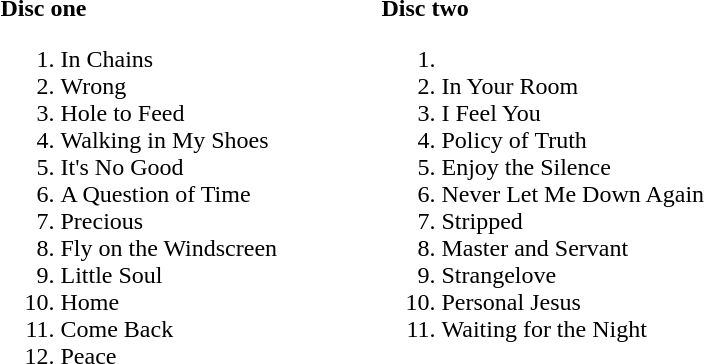<table>
<tr>
<td width=250 valign=top><br><strong>Disc one</strong><ol><li>In Chains</li><li>Wrong</li><li>Hole to Feed</li><li>Walking in My Shoes</li><li>It's No Good</li><li>A Question of Time</li><li>Precious</li><li>Fly on the Windscreen</li><li>Little Soul</li><li>Home</li><li>Come Back</li><li>Peace</li></ol></td>
<td width=250 valign=top><br><strong>Disc two</strong><ol><li><li>In Your Room</li><li>I Feel You</li><li>Policy of Truth</li><li>Enjoy the Silence</li><li>Never Let Me Down Again</li><li>Stripped</li><li>Master and Servant</li><li>Strangelove</li><li>Personal Jesus</li><li>Waiting for the Night</li></ol></td>
</tr>
</table>
